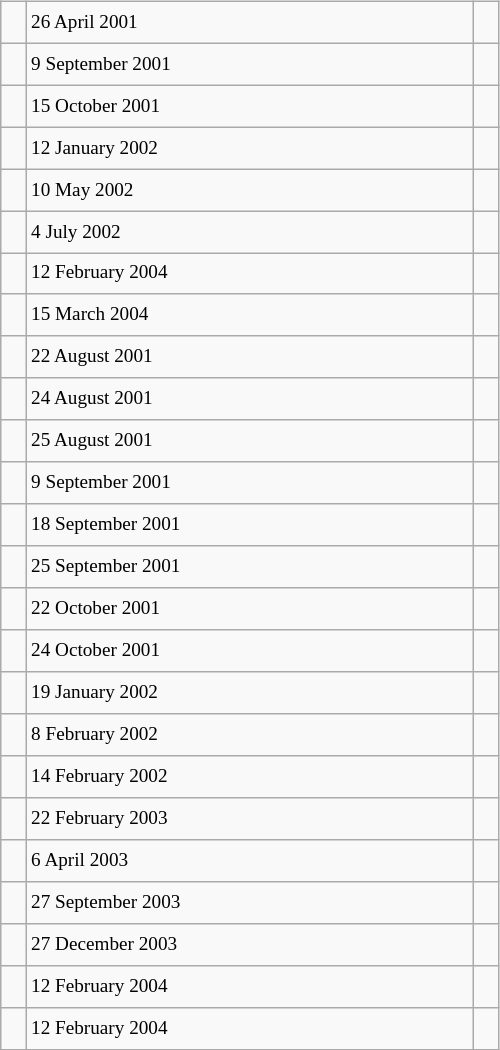<table class="wikitable" style="font-size: 80%; float: left; width: 26em; margin-right: 1em; height: 700px">
<tr>
<td></td>
<td>26 April 2001</td>
<td></td>
</tr>
<tr>
<td></td>
<td>9 September 2001</td>
<td></td>
</tr>
<tr>
<td></td>
<td>15 October 2001</td>
<td></td>
</tr>
<tr>
<td></td>
<td>12 January 2002</td>
<td></td>
</tr>
<tr>
<td></td>
<td>10 May 2002</td>
<td></td>
</tr>
<tr>
<td></td>
<td>4 July 2002</td>
<td></td>
</tr>
<tr>
<td></td>
<td>12 February 2004</td>
<td></td>
</tr>
<tr>
<td></td>
<td>15 March 2004</td>
<td></td>
</tr>
<tr>
<td></td>
<td>22 August 2001</td>
<td></td>
</tr>
<tr>
<td></td>
<td>24 August 2001</td>
<td></td>
</tr>
<tr>
<td></td>
<td>25 August 2001</td>
<td></td>
</tr>
<tr>
<td></td>
<td>9 September 2001</td>
<td></td>
</tr>
<tr>
<td></td>
<td>18 September 2001</td>
<td></td>
</tr>
<tr>
<td></td>
<td>25 September 2001</td>
<td></td>
</tr>
<tr>
<td></td>
<td>22 October 2001</td>
<td></td>
</tr>
<tr>
<td></td>
<td>24 October 2001</td>
<td></td>
</tr>
<tr>
<td></td>
<td>19 January 2002</td>
<td></td>
</tr>
<tr>
<td></td>
<td>8 February 2002</td>
<td></td>
</tr>
<tr>
<td></td>
<td>14 February 2002</td>
<td></td>
</tr>
<tr>
<td></td>
<td>22 February 2003</td>
<td></td>
</tr>
<tr>
<td></td>
<td>6 April 2003</td>
<td></td>
</tr>
<tr>
<td></td>
<td>27 September 2003</td>
<td></td>
</tr>
<tr>
<td></td>
<td>27 December 2003</td>
<td></td>
</tr>
<tr>
<td></td>
<td>12 February 2004</td>
<td></td>
</tr>
<tr>
<td></td>
<td>12 February 2004</td>
<td></td>
</tr>
</table>
